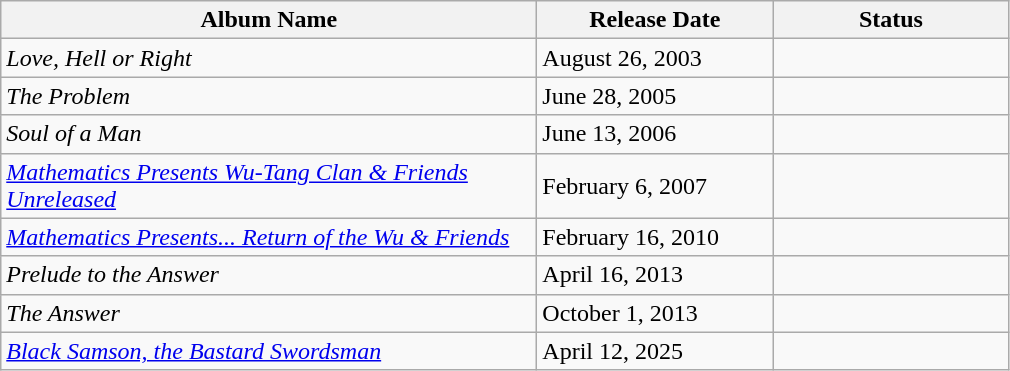<table class="wikitable">
<tr>
<th style="width:350px;">Album Name</th>
<th style="width:150px; text-align:center;">Release Date</th>
<th style="width:150px; text-align:center;">Status</th>
</tr>
<tr>
<td><em>Love, Hell or Right</em></td>
<td>August 26, 2003</td>
<td></td>
</tr>
<tr>
<td><em>The Problem</em></td>
<td>June 28, 2005</td>
<td></td>
</tr>
<tr>
<td><em>Soul of a Man</em></td>
<td>June 13, 2006</td>
<td></td>
</tr>
<tr>
<td><em><a href='#'>Mathematics Presents Wu-Tang Clan & Friends Unreleased</a></em></td>
<td>February 6, 2007</td>
<td></td>
</tr>
<tr>
<td><em><a href='#'>Mathematics Presents... Return of the Wu & Friends</a></em></td>
<td>February 16, 2010</td>
<td></td>
</tr>
<tr>
<td><em>Prelude to the Answer</em></td>
<td>April 16, 2013</td>
<td></td>
</tr>
<tr>
<td><em>The Answer</em></td>
<td>October 1, 2013</td>
<td></td>
</tr>
<tr>
<td><em><a href='#'>Black Samson, the Bastard Swordsman</a></em></td>
<td>April 12, 2025</td>
<td></td>
</tr>
</table>
